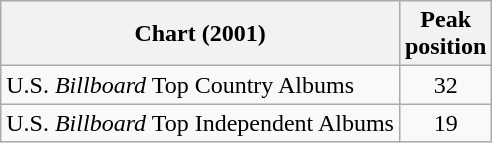<table class="wikitable">
<tr>
<th>Chart (2001)</th>
<th>Peak<br>position</th>
</tr>
<tr>
<td>U.S. <em>Billboard</em> Top Country Albums</td>
<td align="center">32</td>
</tr>
<tr>
<td>U.S. <em>Billboard</em> Top Independent Albums</td>
<td align="center">19</td>
</tr>
</table>
